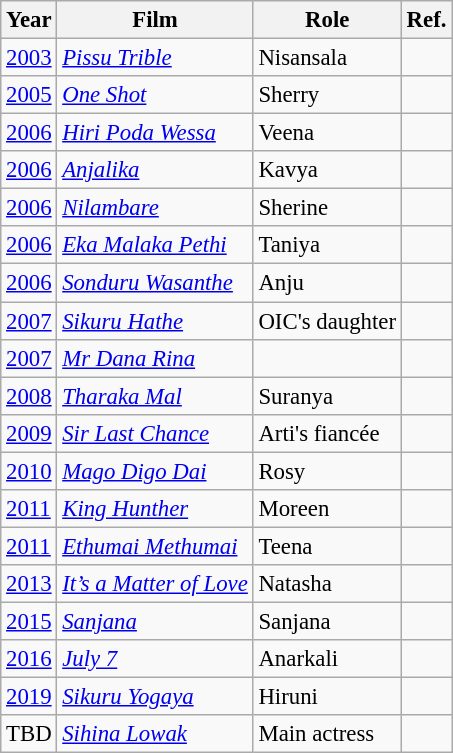<table class="wikitable" style="font-size:95%;">
<tr style="text-align:center;">
<th>Year</th>
<th>Film</th>
<th>Role</th>
<th>Ref.</th>
</tr>
<tr>
<td><a href='#'>2003</a></td>
<td><em><a href='#'>Pissu Trible</a></em></td>
<td>Nisansala</td>
<td></td>
</tr>
<tr>
<td><a href='#'>2005</a></td>
<td><em><a href='#'>One Shot</a></em></td>
<td>Sherry</td>
<td></td>
</tr>
<tr>
<td><a href='#'>2006</a></td>
<td><em><a href='#'>Hiri Poda Wessa</a></em></td>
<td>Veena</td>
<td></td>
</tr>
<tr>
<td><a href='#'>2006</a></td>
<td><em><a href='#'>Anjalika</a></em></td>
<td>Kavya</td>
<td></td>
</tr>
<tr>
<td><a href='#'>2006</a></td>
<td><em><a href='#'>Nilambare</a></em></td>
<td>Sherine</td>
<td></td>
</tr>
<tr>
<td><a href='#'>2006</a></td>
<td><em><a href='#'>Eka Malaka Pethi</a></em></td>
<td>Taniya</td>
<td></td>
</tr>
<tr>
<td><a href='#'>2006</a></td>
<td><em><a href='#'>Sonduru Wasanthe</a></em></td>
<td>Anju</td>
<td></td>
</tr>
<tr>
<td><a href='#'>2007</a></td>
<td><em><a href='#'>Sikuru Hathe</a></em></td>
<td>OIC's daughter</td>
<td></td>
</tr>
<tr>
<td><a href='#'>2007</a></td>
<td><em><a href='#'>Mr Dana Rina</a></em></td>
<td></td>
<td></td>
</tr>
<tr>
<td><a href='#'>2008</a></td>
<td><em><a href='#'>Tharaka Mal</a></em></td>
<td>Suranya</td>
<td></td>
</tr>
<tr>
<td><a href='#'>2009</a></td>
<td><em><a href='#'>Sir Last Chance</a></em></td>
<td>Arti's fiancée</td>
<td></td>
</tr>
<tr>
<td><a href='#'>2010</a></td>
<td><em><a href='#'>Mago Digo Dai</a></em></td>
<td>Rosy</td>
<td></td>
</tr>
<tr>
<td><a href='#'>2011</a></td>
<td><em><a href='#'>King Hunther</a></em></td>
<td>Moreen</td>
<td></td>
</tr>
<tr>
<td><a href='#'>2011</a></td>
<td><em><a href='#'>Ethumai Methumai</a></em></td>
<td>Teena</td>
<td></td>
</tr>
<tr>
<td><a href='#'>2013</a></td>
<td><em><a href='#'>It’s a Matter of Love</a></em></td>
<td>Natasha</td>
<td></td>
</tr>
<tr>
<td><a href='#'>2015</a></td>
<td><em><a href='#'>Sanjana</a></em></td>
<td>Sanjana</td>
<td></td>
</tr>
<tr>
<td><a href='#'>2016</a></td>
<td><em><a href='#'>July 7</a></em></td>
<td>Anarkali</td>
<td></td>
</tr>
<tr>
<td><a href='#'>2019</a></td>
<td><em><a href='#'>Sikuru Yogaya</a></em></td>
<td>Hiruni</td>
<td></td>
</tr>
<tr>
<td>TBD</td>
<td><em><a href='#'>Sihina Lowak</a></em></td>
<td>Main actress</td>
<td></td>
</tr>
</table>
